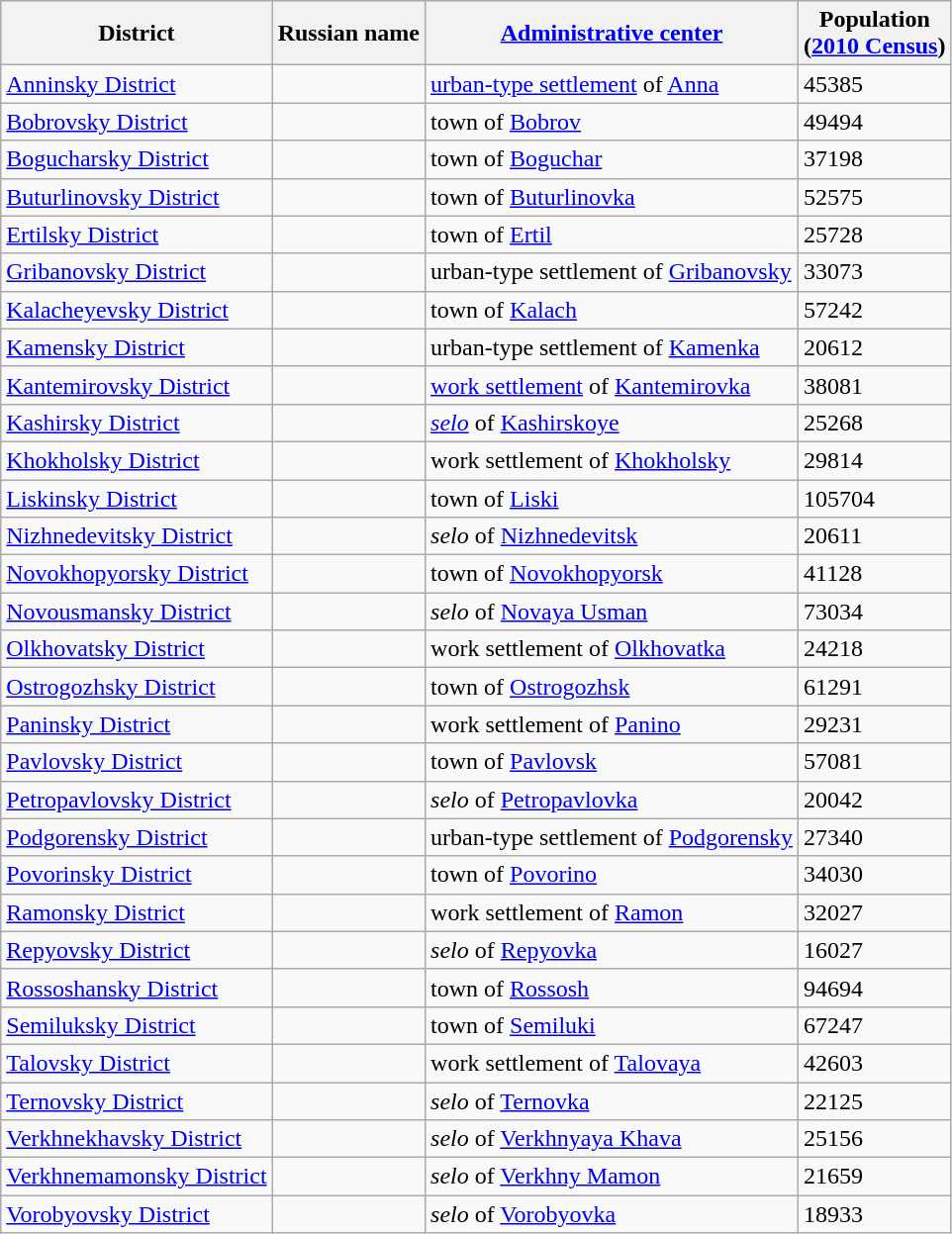<table class="wikitable sortable">
<tr>
<th>District</th>
<th>Russian name</th>
<th><a href='#'>Administrative center</a></th>
<th>Population<br>(<a href='#'>2010 Census</a>)</th>
</tr>
<tr>
<td><a href='#'>Anninsky District</a></td>
<td></td>
<td><a href='#'>urban-type settlement</a> of <a href='#'>Anna</a></td>
<td>45385</td>
</tr>
<tr>
<td><a href='#'>Bobrovsky District</a></td>
<td></td>
<td>town of <a href='#'>Bobrov</a></td>
<td>49494</td>
</tr>
<tr>
<td><a href='#'>Bogucharsky District</a></td>
<td></td>
<td>town of <a href='#'>Boguchar</a></td>
<td>37198</td>
</tr>
<tr>
<td><a href='#'>Buturlinovsky District</a></td>
<td></td>
<td>town of <a href='#'>Buturlinovka</a></td>
<td>52575</td>
</tr>
<tr>
<td><a href='#'>Ertilsky District</a></td>
<td></td>
<td>town of <a href='#'>Ertil</a></td>
<td>25728</td>
</tr>
<tr>
<td><a href='#'>Gribanovsky District</a></td>
<td></td>
<td>urban-type settlement of <a href='#'>Gribanovsky</a></td>
<td>33073</td>
</tr>
<tr>
<td><a href='#'>Kalacheyevsky District</a></td>
<td></td>
<td>town of <a href='#'>Kalach</a></td>
<td>57242</td>
</tr>
<tr>
<td><a href='#'>Kamensky District</a></td>
<td></td>
<td>urban-type settlement of <a href='#'>Kamenka</a></td>
<td>20612</td>
</tr>
<tr>
<td><a href='#'>Kantemirovsky District</a></td>
<td></td>
<td><a href='#'>work settlement</a> of <a href='#'>Kantemirovka</a></td>
<td>38081</td>
</tr>
<tr>
<td><a href='#'>Kashirsky District</a></td>
<td></td>
<td><em><a href='#'>selo</a></em> of <a href='#'>Kashirskoye</a></td>
<td>25268</td>
</tr>
<tr>
<td><a href='#'>Khokholsky District</a></td>
<td></td>
<td>work settlement of <a href='#'>Khokholsky</a></td>
<td>29814</td>
</tr>
<tr>
<td><a href='#'>Liskinsky District</a></td>
<td></td>
<td>town of <a href='#'>Liski</a></td>
<td>105704</td>
</tr>
<tr>
<td><a href='#'>Nizhnedevitsky District</a></td>
<td></td>
<td><em>selo</em> of <a href='#'>Nizhnedevitsk</a></td>
<td>20611</td>
</tr>
<tr>
<td><a href='#'>Novokhopyorsky District</a></td>
<td></td>
<td>town of <a href='#'>Novokhopyorsk</a></td>
<td>41128</td>
</tr>
<tr>
<td><a href='#'>Novousmansky District</a></td>
<td></td>
<td><em>selo</em> of <a href='#'>Novaya Usman</a></td>
<td>73034</td>
</tr>
<tr>
<td><a href='#'>Olkhovatsky District</a></td>
<td></td>
<td>work settlement of <a href='#'>Olkhovatka</a></td>
<td>24218</td>
</tr>
<tr>
<td><a href='#'>Ostrogozhsky District</a></td>
<td></td>
<td>town of <a href='#'>Ostrogozhsk</a></td>
<td>61291</td>
</tr>
<tr>
<td><a href='#'>Paninsky District</a></td>
<td></td>
<td>work settlement of <a href='#'>Panino</a></td>
<td>29231</td>
</tr>
<tr>
<td><a href='#'>Pavlovsky District</a></td>
<td></td>
<td>town of <a href='#'>Pavlovsk</a></td>
<td>57081</td>
</tr>
<tr>
<td><a href='#'>Petropavlovsky District</a></td>
<td></td>
<td><em>selo</em> of <a href='#'>Petropavlovka</a></td>
<td>20042</td>
</tr>
<tr>
<td><a href='#'>Podgorensky District</a></td>
<td></td>
<td>urban-type settlement of <a href='#'>Podgorensky</a></td>
<td>27340</td>
</tr>
<tr>
<td><a href='#'>Povorinsky District</a></td>
<td></td>
<td>town of <a href='#'>Povorino</a></td>
<td>34030</td>
</tr>
<tr>
<td><a href='#'>Ramonsky District</a></td>
<td></td>
<td>work settlement of <a href='#'>Ramon</a></td>
<td>32027</td>
</tr>
<tr>
<td><a href='#'>Repyovsky District</a></td>
<td></td>
<td><em>selo</em> of <a href='#'>Repyovka</a></td>
<td>16027</td>
</tr>
<tr>
<td><a href='#'>Rossoshansky District</a></td>
<td></td>
<td>town of <a href='#'>Rossosh</a></td>
<td>94694</td>
</tr>
<tr>
<td><a href='#'>Semiluksky District</a></td>
<td></td>
<td>town of <a href='#'>Semiluki</a></td>
<td>67247</td>
</tr>
<tr>
<td><a href='#'>Talovsky District</a></td>
<td></td>
<td>work settlement of <a href='#'>Talovaya</a></td>
<td>42603</td>
</tr>
<tr>
<td><a href='#'>Ternovsky District</a></td>
<td></td>
<td><em>selo</em> of <a href='#'>Ternovka</a></td>
<td>22125</td>
</tr>
<tr>
<td><a href='#'>Verkhnekhavsky District</a></td>
<td></td>
<td><em>selo</em> of <a href='#'>Verkhnyaya Khava</a></td>
<td>25156</td>
</tr>
<tr>
<td><a href='#'>Verkhnemamonsky District</a></td>
<td></td>
<td><em>selo</em> of <a href='#'>Verkhny Mamon</a></td>
<td>21659</td>
</tr>
<tr>
<td><a href='#'>Vorobyovsky District</a></td>
<td></td>
<td><em>selo</em> of <a href='#'>Vorobyovka</a></td>
<td>18933</td>
</tr>
</table>
